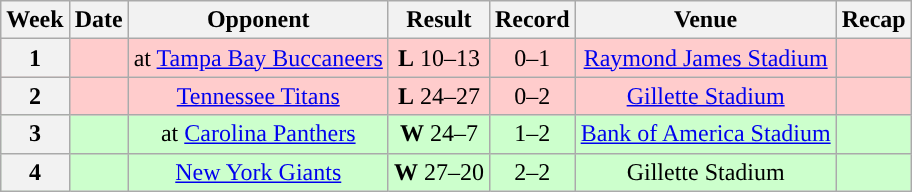<table class="wikitable" style="text-align:center">
<tr>
<th>Week</th>
<th>Date</th>
<th>Opponent</th>
<th>Result</th>
<th>Record</th>
<th>Venue</th>
<th>Recap</th>
</tr>
<tr style="background:#fcc;">
<th>1</th>
<td></td>
<td>at <a href='#'>Tampa Bay Buccaneers</a></td>
<td><strong>L</strong> 10–13</td>
<td>0–1</td>
<td><a href='#'>Raymond James Stadium</a></td>
<td></td>
</tr>
<tr style="background:#fcc;">
<th>2</th>
<td></td>
<td><a href='#'>Tennessee Titans</a></td>
<td><strong>L</strong> 24–27</td>
<td>0–2</td>
<td><a href='#'>Gillette Stadium</a></td>
<td></td>
</tr>
<tr style="background:#cfc;">
<th>3</th>
<td></td>
<td>at <a href='#'>Carolina Panthers</a></td>
<td><strong>W</strong> 24–7</td>
<td>1–2</td>
<td><a href='#'>Bank of America Stadium</a></td>
<td></td>
</tr>
<tr style="background:#cfc;">
<th>4</th>
<td></td>
<td><a href='#'>New York Giants</a></td>
<td><strong>W</strong> 27–20</td>
<td>2–2</td>
<td>Gillette Stadium</td>
<td></td>
</tr>
</table>
